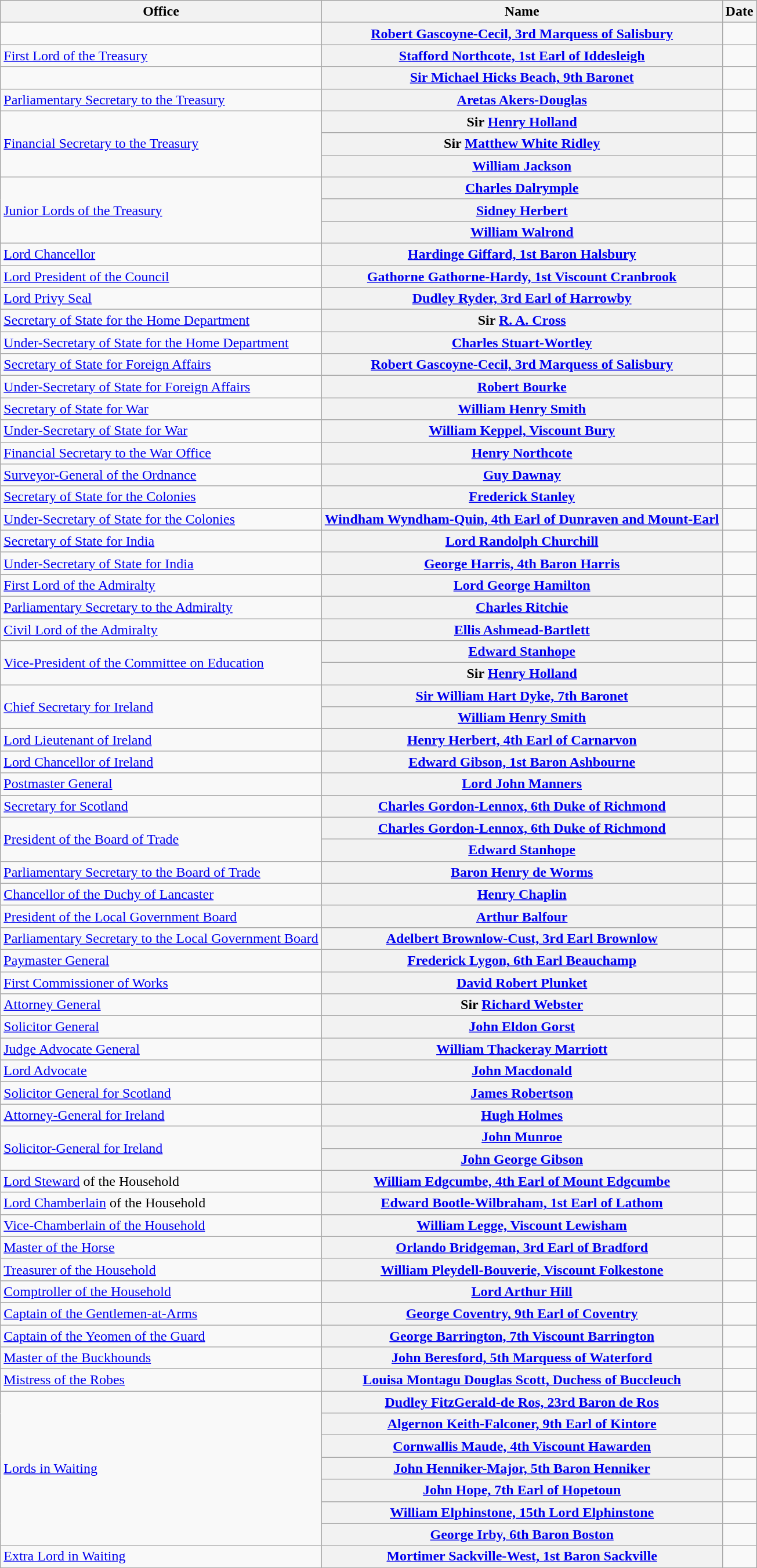<table class="wikitable plainrowheaders sortable">
<tr>
<th class=unsortable>Office</th>
<th class=unsortable>Name</th>
<th>Date</th>
</tr>
<tr>
<td></td>
<th scope=row style="font-weight:bold;"><a href='#'>Robert Gascoyne-Cecil, 3rd Marquess of Salisbury</a></th>
<td></td>
</tr>
<tr>
<td><a href='#'>First Lord of the Treasury</a></td>
<th scope=row style="font-weight:bold;"><a href='#'>Stafford Northcote, 1st Earl of Iddesleigh</a></th>
<td></td>
</tr>
<tr>
<td></td>
<th scope=row style="font-weight:bold;"><a href='#'>Sir Michael Hicks Beach, 9th Baronet</a></th>
<td></td>
</tr>
<tr>
<td><a href='#'>Parliamentary Secretary to the Treasury</a></td>
<th scope=row><a href='#'>Aretas Akers-Douglas</a></th>
<td></td>
</tr>
<tr>
<td rowspan=3><a href='#'>Financial Secretary to the Treasury</a></td>
<th scope=row>Sir <a href='#'>Henry Holland</a></th>
<td></td>
</tr>
<tr>
<th scope=row>Sir <a href='#'>Matthew White Ridley</a></th>
<td></td>
</tr>
<tr>
<th scope=row><a href='#'>William Jackson</a></th>
<td></td>
</tr>
<tr>
<td rowspan=3><a href='#'>Junior Lords of the Treasury</a></td>
<th scope=row><a href='#'>Charles Dalrymple</a></th>
<td></td>
</tr>
<tr>
<th scope=row><a href='#'>Sidney Herbert</a></th>
<td></td>
</tr>
<tr>
<th scope=row><a href='#'>William Walrond</a></th>
<td></td>
</tr>
<tr>
<td><a href='#'>Lord Chancellor</a></td>
<th scope=row style="font-weight:bold;"><a href='#'>Hardinge Giffard, 1st Baron Halsbury</a></th>
<td></td>
</tr>
<tr>
<td><a href='#'>Lord President of the Council</a></td>
<th scope=row style="font-weight:bold;"><a href='#'>Gathorne Gathorne-Hardy, 1st Viscount Cranbrook</a></th>
<td></td>
</tr>
<tr>
<td><a href='#'>Lord Privy Seal</a></td>
<th scope=row style="font-weight:bold;"><a href='#'>Dudley Ryder, 3rd Earl of Harrowby</a></th>
<td></td>
</tr>
<tr>
<td><a href='#'>Secretary of State for the Home Department</a></td>
<th scope=row style="font-weight:bold;">Sir <a href='#'>R. A. Cross</a></th>
<td></td>
</tr>
<tr>
<td><a href='#'>Under-Secretary of State for the Home Department</a></td>
<th scope=row><a href='#'>Charles Stuart-Wortley</a></th>
<td></td>
</tr>
<tr>
<td><a href='#'>Secretary of State for Foreign Affairs</a></td>
<th scope=row style="font-weight:bold;"><a href='#'>Robert Gascoyne-Cecil, 3rd Marquess of Salisbury</a></th>
<td></td>
</tr>
<tr>
<td><a href='#'>Under-Secretary of State for Foreign Affairs</a></td>
<th scope=row><a href='#'>Robert Bourke</a></th>
<td></td>
</tr>
<tr>
<td><a href='#'>Secretary of State for War</a></td>
<th scope=row style="font-weight:bold;"><a href='#'>William Henry Smith</a></th>
<td></td>
</tr>
<tr>
<td><a href='#'>Under-Secretary of State for War</a></td>
<th scope=row><a href='#'>William Keppel, Viscount Bury</a></th>
<td></td>
</tr>
<tr>
<td><a href='#'>Financial Secretary to the War Office</a></td>
<th scope=row><a href='#'>Henry Northcote</a></th>
<td></td>
</tr>
<tr>
<td><a href='#'>Surveyor-General of the Ordnance</a></td>
<th scope=row><a href='#'>Guy Dawnay</a></th>
<td></td>
</tr>
<tr>
<td><a href='#'>Secretary of State for the Colonies</a></td>
<th scope=row style="font-weight:bold;"><a href='#'>Frederick Stanley</a></th>
<td></td>
</tr>
<tr>
<td><a href='#'>Under-Secretary of State for the Colonies</a></td>
<th scope=row><a href='#'>Windham Wyndham-Quin, 4th Earl of Dunraven and Mount-Earl</a></th>
<td></td>
</tr>
<tr>
<td><a href='#'>Secretary of State for India</a></td>
<th scope=row style="font-weight:bold;"><a href='#'>Lord Randolph Churchill</a></th>
<td></td>
</tr>
<tr>
<td><a href='#'>Under-Secretary of State for India</a></td>
<th scope=row><a href='#'>George Harris, 4th Baron Harris</a></th>
<td></td>
</tr>
<tr>
<td><a href='#'>First Lord of the Admiralty</a></td>
<th scope=row style="font-weight:bold;"><a href='#'>Lord George Hamilton</a></th>
<td></td>
</tr>
<tr>
<td><a href='#'>Parliamentary Secretary to the Admiralty</a></td>
<th scope=row><a href='#'>Charles Ritchie</a></th>
<td></td>
</tr>
<tr>
<td><a href='#'>Civil Lord of the Admiralty</a></td>
<th scope=row><a href='#'>Ellis Ashmead-Bartlett</a></th>
<td></td>
</tr>
<tr>
<td rowspan=2><a href='#'>Vice-President of the Committee on Education</a></td>
<th scope=row style="font-weight:bold;"><a href='#'>Edward Stanhope</a></th>
<td></td>
</tr>
<tr>
<th scope=row>Sir <a href='#'>Henry Holland</a></th>
<td></td>
</tr>
<tr>
<td rowspan=2><a href='#'>Chief Secretary for Ireland</a></td>
<th scope=row><a href='#'>Sir William Hart Dyke, 7th Baronet</a></th>
<td></td>
</tr>
<tr>
<th scope=row style="font-weight:bold;"><a href='#'>William Henry Smith</a></th>
<td></td>
</tr>
<tr>
<td><a href='#'>Lord Lieutenant of Ireland</a></td>
<th scope=row style="font-weight:bold;"><a href='#'>Henry Herbert, 4th Earl of Carnarvon</a></th>
<td></td>
</tr>
<tr>
<td><a href='#'>Lord Chancellor of Ireland</a></td>
<th scope=row style="font-weight:bold;"><a href='#'>Edward Gibson, 1st Baron Ashbourne</a></th>
<td></td>
</tr>
<tr>
<td><a href='#'>Postmaster General</a></td>
<th scope=row style="font-weight:bold;"><a href='#'>Lord John Manners</a></th>
<td></td>
</tr>
<tr>
<td><a href='#'>Secretary for Scotland</a></td>
<th scope=row style="font-weight:bold;"><a href='#'>Charles Gordon-Lennox, 6th Duke of Richmond</a></th>
<td></td>
</tr>
<tr>
<td rowspan=2><a href='#'>President of the Board of Trade</a></td>
<th scope=row style="font-weight:bold;"><a href='#'>Charles Gordon-Lennox, 6th Duke of Richmond</a></th>
<td></td>
</tr>
<tr>
<th scope=row style="font-weight:bold;"><a href='#'>Edward Stanhope</a></th>
<td></td>
</tr>
<tr>
<td><a href='#'>Parliamentary Secretary to the Board of Trade</a></td>
<th scope=row><a href='#'>Baron Henry de Worms</a></th>
<td></td>
</tr>
<tr>
<td><a href='#'>Chancellor of the Duchy of Lancaster</a></td>
<th scope=row><a href='#'>Henry Chaplin</a></th>
<td></td>
</tr>
<tr>
<td><a href='#'>President of the Local Government Board</a></td>
<th scope=row><a href='#'>Arthur Balfour</a></th>
<td></td>
</tr>
<tr>
<td><a href='#'>Parliamentary Secretary to the Local Government Board</a></td>
<th scope=row><a href='#'>Adelbert Brownlow-Cust, 3rd Earl Brownlow</a></th>
<td></td>
</tr>
<tr>
<td><a href='#'>Paymaster General</a></td>
<th scope=row><a href='#'>Frederick Lygon, 6th Earl Beauchamp</a></th>
<td></td>
</tr>
<tr>
<td><a href='#'>First Commissioner of Works</a></td>
<th scope=row><a href='#'>David Robert Plunket</a></th>
<td></td>
</tr>
<tr>
<td><a href='#'>Attorney General</a></td>
<th scope=row>Sir <a href='#'>Richard Webster</a></th>
<td></td>
</tr>
<tr>
<td><a href='#'>Solicitor General</a></td>
<th scope=row><a href='#'>John Eldon Gorst</a></th>
<td></td>
</tr>
<tr>
<td><a href='#'>Judge Advocate General</a></td>
<th scope=row><a href='#'>William Thackeray Marriott</a></th>
<td></td>
</tr>
<tr>
<td><a href='#'>Lord Advocate</a></td>
<th scope=row><a href='#'>John Macdonald</a></th>
<td></td>
</tr>
<tr>
<td><a href='#'>Solicitor General for Scotland</a></td>
<th scope=row><a href='#'>James Robertson</a></th>
<td></td>
</tr>
<tr>
<td><a href='#'>Attorney-General for Ireland</a></td>
<th scope=row><a href='#'>Hugh Holmes</a></th>
<td></td>
</tr>
<tr>
<td rowspan=2><a href='#'>Solicitor-General for Ireland</a></td>
<th scope=row><a href='#'>John Munroe</a></th>
<td></td>
</tr>
<tr>
<th scope=row><a href='#'>John George Gibson</a></th>
<td></td>
</tr>
<tr>
<td><a href='#'>Lord Steward</a> of the Household</td>
<th scope=row><a href='#'>William Edgcumbe, 4th Earl of Mount Edgcumbe</a></th>
<td></td>
</tr>
<tr>
<td><a href='#'>Lord Chamberlain</a> of the Household</td>
<th scope=row><a href='#'>Edward Bootle-Wilbraham, 1st Earl of Lathom</a></th>
<td></td>
</tr>
<tr>
<td><a href='#'>Vice-Chamberlain of the Household</a></td>
<th scope=row><a href='#'>William Legge, Viscount Lewisham</a></th>
<td></td>
</tr>
<tr>
<td><a href='#'>Master of the Horse</a></td>
<th scope=row><a href='#'>Orlando Bridgeman, 3rd Earl of Bradford</a></th>
<td></td>
</tr>
<tr>
<td><a href='#'>Treasurer of the Household</a></td>
<th scope=row><a href='#'>William Pleydell-Bouverie, Viscount Folkestone</a></th>
<td></td>
</tr>
<tr>
<td><a href='#'>Comptroller of the Household</a></td>
<th scope=row><a href='#'>Lord Arthur Hill</a></th>
<td></td>
</tr>
<tr>
<td><a href='#'>Captain of the Gentlemen-at-Arms</a></td>
<th scope=row><a href='#'>George Coventry, 9th Earl of Coventry</a></th>
<td></td>
</tr>
<tr>
<td><a href='#'>Captain of the Yeomen of the Guard</a></td>
<th scope=row><a href='#'>George Barrington, 7th Viscount Barrington</a></th>
<td></td>
</tr>
<tr>
<td><a href='#'>Master of the Buckhounds</a></td>
<th scope=row><a href='#'>John Beresford, 5th Marquess of Waterford</a></th>
<td></td>
</tr>
<tr>
<td><a href='#'>Mistress of the Robes</a></td>
<th scope=row><a href='#'>Louisa Montagu Douglas Scott, Duchess of Buccleuch</a></th>
<td></td>
</tr>
<tr>
<td rowspan=7><a href='#'>Lords in Waiting</a></td>
<th scope=row><a href='#'>Dudley FitzGerald-de Ros, 23rd Baron de Ros</a></th>
<td></td>
</tr>
<tr>
<th scope=row><a href='#'>Algernon Keith-Falconer, 9th Earl of Kintore</a></th>
<td></td>
</tr>
<tr>
<th scope=row><a href='#'>Cornwallis Maude, 4th Viscount Hawarden</a></th>
<td></td>
</tr>
<tr>
<th scope=row><a href='#'>John Henniker-Major, 5th Baron Henniker</a></th>
<td></td>
</tr>
<tr>
<th scope=row><a href='#'>John Hope, 7th Earl of Hopetoun</a></th>
<td></td>
</tr>
<tr>
<th scope=row><a href='#'>William Elphinstone, 15th Lord Elphinstone</a></th>
<td></td>
</tr>
<tr>
<th scope=row><a href='#'>George Irby, 6th Baron Boston</a></th>
<td></td>
</tr>
<tr>
<td><a href='#'>Extra Lord in Waiting</a></td>
<th scope=row><a href='#'>Mortimer Sackville-West, 1st Baron Sackville</a></th>
<td></td>
</tr>
</table>
